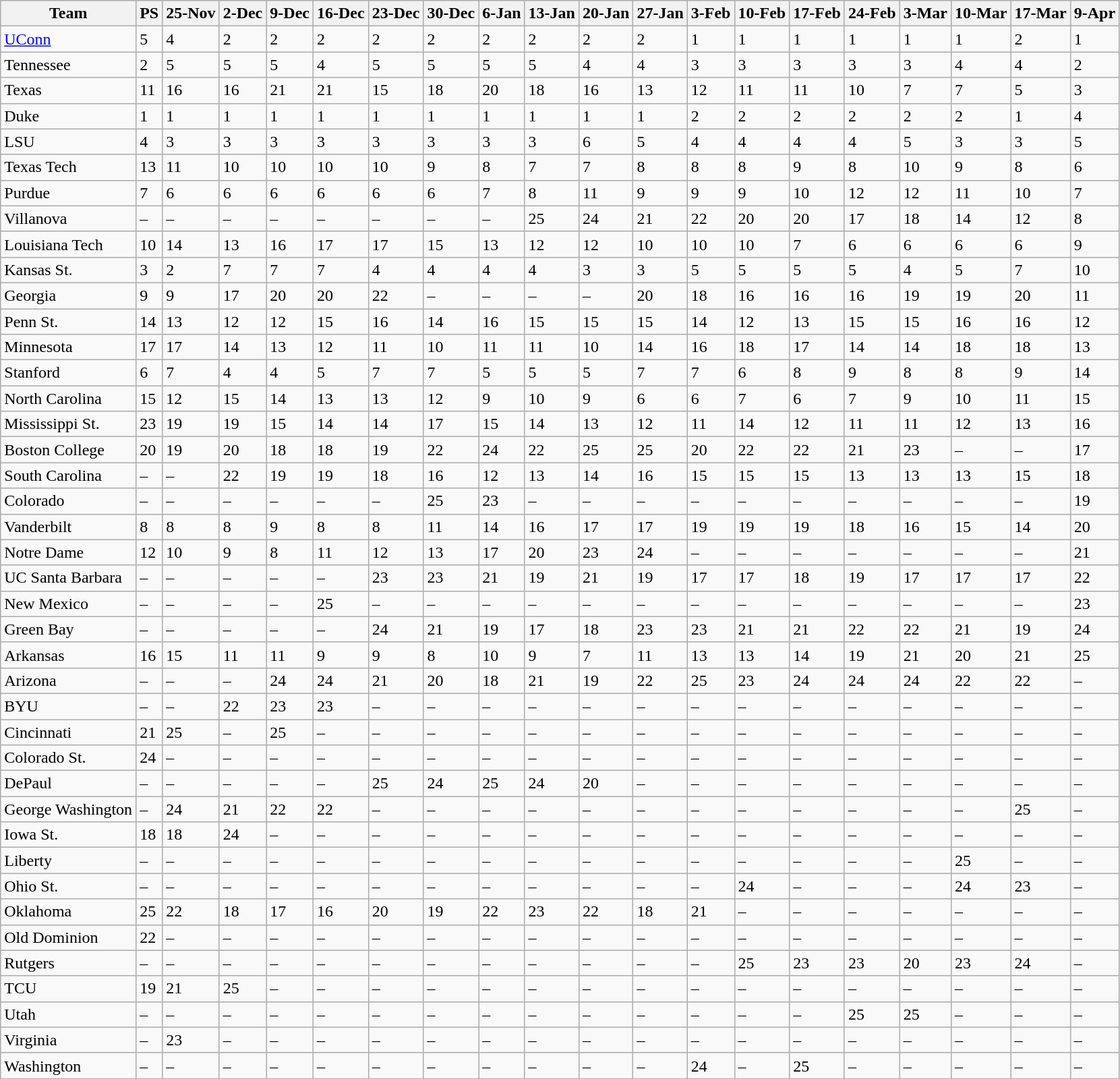<table class="wikitable sortable">
<tr>
<th>Team</th>
<th>PS</th>
<th>25-Nov</th>
<th>2-Dec</th>
<th>9-Dec</th>
<th>16-Dec</th>
<th>23-Dec</th>
<th>30-Dec</th>
<th>6-Jan</th>
<th>13-Jan</th>
<th>20-Jan</th>
<th>27-Jan</th>
<th>3-Feb</th>
<th>10-Feb</th>
<th>17-Feb</th>
<th>24-Feb</th>
<th>3-Mar</th>
<th>10-Mar</th>
<th>17-Mar</th>
<th>9-Apr</th>
</tr>
<tr>
<td><a href='#'>UConn</a></td>
<td>5</td>
<td>4</td>
<td>2</td>
<td>2</td>
<td>2</td>
<td>2</td>
<td>2</td>
<td>2</td>
<td>2</td>
<td>2</td>
<td>2</td>
<td>1</td>
<td>1</td>
<td>1</td>
<td>1</td>
<td>1</td>
<td>1</td>
<td>2</td>
<td>1</td>
</tr>
<tr>
<td>Tennessee</td>
<td>2</td>
<td>5</td>
<td>5</td>
<td>5</td>
<td>4</td>
<td>5</td>
<td>5</td>
<td>5</td>
<td>5</td>
<td>4</td>
<td>4</td>
<td>3</td>
<td>3</td>
<td>3</td>
<td>3</td>
<td>3</td>
<td>4</td>
<td>4</td>
<td>2</td>
</tr>
<tr>
<td>Texas</td>
<td>11</td>
<td>16</td>
<td>16</td>
<td>21</td>
<td>21</td>
<td>15</td>
<td>18</td>
<td>20</td>
<td>18</td>
<td>16</td>
<td>13</td>
<td>12</td>
<td>11</td>
<td>11</td>
<td>10</td>
<td>7</td>
<td>7</td>
<td>5</td>
<td>3</td>
</tr>
<tr>
<td>Duke</td>
<td>1</td>
<td>1</td>
<td>1</td>
<td>1</td>
<td>1</td>
<td>1</td>
<td>1</td>
<td>1</td>
<td>1</td>
<td>1</td>
<td>1</td>
<td>2</td>
<td>2</td>
<td>2</td>
<td>2</td>
<td>2</td>
<td>2</td>
<td>1</td>
<td>4</td>
</tr>
<tr>
<td>LSU</td>
<td>4</td>
<td>3</td>
<td>3</td>
<td>3</td>
<td>3</td>
<td>3</td>
<td>3</td>
<td>3</td>
<td>3</td>
<td>6</td>
<td>5</td>
<td>4</td>
<td>4</td>
<td>4</td>
<td>4</td>
<td>5</td>
<td>3</td>
<td>3</td>
<td>5</td>
</tr>
<tr>
<td>Texas Tech</td>
<td>13</td>
<td>11</td>
<td>10</td>
<td>10</td>
<td>10</td>
<td>10</td>
<td>9</td>
<td>8</td>
<td>7</td>
<td>7</td>
<td>8</td>
<td>8</td>
<td>8</td>
<td>9</td>
<td>8</td>
<td>10</td>
<td>9</td>
<td>8</td>
<td>6</td>
</tr>
<tr>
<td>Purdue</td>
<td>7</td>
<td>6</td>
<td>6</td>
<td>6</td>
<td>6</td>
<td>6</td>
<td>6</td>
<td>7</td>
<td>8</td>
<td>11</td>
<td>9</td>
<td>9</td>
<td>9</td>
<td>10</td>
<td>12</td>
<td>12</td>
<td>11</td>
<td>10</td>
<td>7</td>
</tr>
<tr>
<td>Villanova</td>
<td data-sort-value=99>–</td>
<td data-sort-value=99>–</td>
<td data-sort-value=99>–</td>
<td data-sort-value=99>–</td>
<td data-sort-value=99>–</td>
<td data-sort-value=99>–</td>
<td data-sort-value=99>–</td>
<td data-sort-value=99>–</td>
<td>25</td>
<td>24</td>
<td>21</td>
<td>22</td>
<td>20</td>
<td>20</td>
<td>17</td>
<td>18</td>
<td>14</td>
<td>12</td>
<td>8</td>
</tr>
<tr>
<td>Louisiana Tech</td>
<td>10</td>
<td>14</td>
<td>13</td>
<td>16</td>
<td>17</td>
<td>17</td>
<td>15</td>
<td>13</td>
<td>12</td>
<td>12</td>
<td>10</td>
<td>10</td>
<td>10</td>
<td>7</td>
<td>6</td>
<td>6</td>
<td>6</td>
<td>6</td>
<td>9</td>
</tr>
<tr>
<td>Kansas St.</td>
<td>3</td>
<td>2</td>
<td>7</td>
<td>7</td>
<td>7</td>
<td>4</td>
<td>4</td>
<td>4</td>
<td>4</td>
<td>3</td>
<td>3</td>
<td>5</td>
<td>5</td>
<td>5</td>
<td>5</td>
<td>4</td>
<td>5</td>
<td>7</td>
<td>10</td>
</tr>
<tr>
<td>Georgia</td>
<td>9</td>
<td>9</td>
<td>17</td>
<td>20</td>
<td>20</td>
<td>22</td>
<td data-sort-value=99>–</td>
<td data-sort-value=99>–</td>
<td data-sort-value=99>–</td>
<td data-sort-value=99>–</td>
<td>20</td>
<td>18</td>
<td>16</td>
<td>16</td>
<td>16</td>
<td>19</td>
<td>19</td>
<td>20</td>
<td>11</td>
</tr>
<tr>
<td>Penn St.</td>
<td>14</td>
<td>13</td>
<td>12</td>
<td>12</td>
<td>15</td>
<td>16</td>
<td>14</td>
<td>16</td>
<td>15</td>
<td>15</td>
<td>15</td>
<td>14</td>
<td>12</td>
<td>13</td>
<td>15</td>
<td>15</td>
<td>16</td>
<td>16</td>
<td>12</td>
</tr>
<tr>
<td>Minnesota</td>
<td>17</td>
<td>17</td>
<td>14</td>
<td>13</td>
<td>12</td>
<td>11</td>
<td>10</td>
<td>11</td>
<td>11</td>
<td>10</td>
<td>14</td>
<td>16</td>
<td>18</td>
<td>17</td>
<td>14</td>
<td>14</td>
<td>18</td>
<td>18</td>
<td>13</td>
</tr>
<tr>
<td>Stanford</td>
<td>6</td>
<td>7</td>
<td>4</td>
<td>4</td>
<td>5</td>
<td>7</td>
<td>7</td>
<td>5</td>
<td>5</td>
<td>5</td>
<td>7</td>
<td>7</td>
<td>6</td>
<td>8</td>
<td>9</td>
<td>8</td>
<td>8</td>
<td>9</td>
<td>14</td>
</tr>
<tr>
<td>North Carolina</td>
<td>15</td>
<td>12</td>
<td>15</td>
<td>14</td>
<td>13</td>
<td>13</td>
<td>12</td>
<td>9</td>
<td>10</td>
<td>9</td>
<td>6</td>
<td>6</td>
<td>7</td>
<td>6</td>
<td>7</td>
<td>9</td>
<td>10</td>
<td>11</td>
<td>15</td>
</tr>
<tr>
<td>Mississippi St.</td>
<td>23</td>
<td>19</td>
<td>19</td>
<td>15</td>
<td>14</td>
<td>14</td>
<td>17</td>
<td>15</td>
<td>14</td>
<td>13</td>
<td>12</td>
<td>11</td>
<td>14</td>
<td>12</td>
<td>11</td>
<td>11</td>
<td>12</td>
<td>13</td>
<td>16</td>
</tr>
<tr>
<td>Boston College</td>
<td>20</td>
<td>19</td>
<td>20</td>
<td>18</td>
<td>18</td>
<td>19</td>
<td>22</td>
<td>24</td>
<td>22</td>
<td>25</td>
<td>25</td>
<td>20</td>
<td>22</td>
<td>22</td>
<td>21</td>
<td>23</td>
<td data-sort-value=99>–</td>
<td data-sort-value=99>–</td>
<td>17</td>
</tr>
<tr>
<td>South Carolina</td>
<td data-sort-value=99>–</td>
<td data-sort-value=99>–</td>
<td>22</td>
<td>19</td>
<td>19</td>
<td>18</td>
<td>16</td>
<td>12</td>
<td>13</td>
<td>14</td>
<td>16</td>
<td>15</td>
<td>15</td>
<td>15</td>
<td>13</td>
<td>13</td>
<td>13</td>
<td>15</td>
<td>18</td>
</tr>
<tr>
<td>Colorado</td>
<td data-sort-value=99>–</td>
<td data-sort-value=99>–</td>
<td data-sort-value=99>–</td>
<td data-sort-value=99>–</td>
<td data-sort-value=99>–</td>
<td data-sort-value=99>–</td>
<td>25</td>
<td>23</td>
<td data-sort-value=99>–</td>
<td data-sort-value=99>–</td>
<td data-sort-value=99>–</td>
<td data-sort-value=99>–</td>
<td data-sort-value=99>–</td>
<td data-sort-value=99>–</td>
<td data-sort-value=99>–</td>
<td data-sort-value=99>–</td>
<td data-sort-value=99>–</td>
<td data-sort-value=99>–</td>
<td>19</td>
</tr>
<tr>
<td>Vanderbilt</td>
<td>8</td>
<td>8</td>
<td>8</td>
<td>9</td>
<td>8</td>
<td>8</td>
<td>11</td>
<td>14</td>
<td>16</td>
<td>17</td>
<td>17</td>
<td>19</td>
<td>19</td>
<td>19</td>
<td>18</td>
<td>16</td>
<td>15</td>
<td>14</td>
<td>20</td>
</tr>
<tr>
<td>Notre Dame</td>
<td>12</td>
<td>10</td>
<td>9</td>
<td>8</td>
<td>11</td>
<td>12</td>
<td>13</td>
<td>17</td>
<td>20</td>
<td>23</td>
<td>24</td>
<td data-sort-value=99>–</td>
<td data-sort-value=99>–</td>
<td data-sort-value=99>–</td>
<td data-sort-value=99>–</td>
<td data-sort-value=99>–</td>
<td data-sort-value=99>–</td>
<td data-sort-value=99>–</td>
<td>21</td>
</tr>
<tr>
<td>UC Santa Barbara</td>
<td data-sort-value=99>–</td>
<td data-sort-value=99>–</td>
<td data-sort-value=99>–</td>
<td data-sort-value=99>–</td>
<td data-sort-value=99>–</td>
<td>23</td>
<td>23</td>
<td>21</td>
<td>19</td>
<td>21</td>
<td>19</td>
<td>17</td>
<td>17</td>
<td>18</td>
<td>19</td>
<td>17</td>
<td>17</td>
<td>17</td>
<td>22</td>
</tr>
<tr>
<td>New Mexico</td>
<td data-sort-value=99>–</td>
<td data-sort-value=99>–</td>
<td data-sort-value=99>–</td>
<td data-sort-value=99>–</td>
<td>25</td>
<td data-sort-value=99>–</td>
<td data-sort-value=99>–</td>
<td data-sort-value=99>–</td>
<td data-sort-value=99>–</td>
<td data-sort-value=99>–</td>
<td data-sort-value=99>–</td>
<td data-sort-value=99>–</td>
<td data-sort-value=99>–</td>
<td data-sort-value=99>–</td>
<td data-sort-value=99>–</td>
<td data-sort-value=99>–</td>
<td data-sort-value=99>–</td>
<td data-sort-value=99>–</td>
<td>23</td>
</tr>
<tr>
<td>Green Bay</td>
<td data-sort-value=99>–</td>
<td data-sort-value=99>–</td>
<td data-sort-value=99>–</td>
<td data-sort-value=99>–</td>
<td data-sort-value=99>–</td>
<td>24</td>
<td>21</td>
<td>19</td>
<td>17</td>
<td>18</td>
<td>23</td>
<td>23</td>
<td>21</td>
<td>21</td>
<td>22</td>
<td>22</td>
<td>21</td>
<td>19</td>
<td>24</td>
</tr>
<tr>
<td>Arkansas</td>
<td>16</td>
<td>15</td>
<td>11</td>
<td>11</td>
<td>9</td>
<td>9</td>
<td>8</td>
<td>10</td>
<td>9</td>
<td>7</td>
<td>11</td>
<td>13</td>
<td>13</td>
<td>14</td>
<td>19</td>
<td>21</td>
<td>20</td>
<td>21</td>
<td>25</td>
</tr>
<tr>
<td>Arizona</td>
<td data-sort-value=99>–</td>
<td data-sort-value=99>–</td>
<td data-sort-value=99>–</td>
<td>24</td>
<td>24</td>
<td>21</td>
<td>20</td>
<td>18</td>
<td>21</td>
<td>19</td>
<td>22</td>
<td>25</td>
<td>23</td>
<td>24</td>
<td>24</td>
<td>24</td>
<td>22</td>
<td>22</td>
<td data-sort-value=99>–</td>
</tr>
<tr>
<td>BYU</td>
<td data-sort-value=99>–</td>
<td data-sort-value=99>–</td>
<td>22</td>
<td>23</td>
<td>23</td>
<td data-sort-value=99>–</td>
<td data-sort-value=99>–</td>
<td data-sort-value=99>–</td>
<td data-sort-value=99>–</td>
<td data-sort-value=99>–</td>
<td data-sort-value=99>–</td>
<td data-sort-value=99>–</td>
<td data-sort-value=99>–</td>
<td data-sort-value=99>–</td>
<td data-sort-value=99>–</td>
<td data-sort-value=99>–</td>
<td data-sort-value=99>–</td>
<td data-sort-value=99>–</td>
<td data-sort-value=99>–</td>
</tr>
<tr>
<td>Cincinnati</td>
<td>21</td>
<td>25</td>
<td data-sort-value=99>–</td>
<td>25</td>
<td data-sort-value=99>–</td>
<td data-sort-value=99>–</td>
<td data-sort-value=99>–</td>
<td data-sort-value=99>–</td>
<td data-sort-value=99>–</td>
<td data-sort-value=99>–</td>
<td data-sort-value=99>–</td>
<td data-sort-value=99>–</td>
<td data-sort-value=99>–</td>
<td data-sort-value=99>–</td>
<td data-sort-value=99>–</td>
<td data-sort-value=99>–</td>
<td data-sort-value=99>–</td>
<td data-sort-value=99>–</td>
<td data-sort-value=99>–</td>
</tr>
<tr>
<td>Colorado St.</td>
<td>24</td>
<td data-sort-value=99>–</td>
<td data-sort-value=99>–</td>
<td data-sort-value=99>–</td>
<td data-sort-value=99>–</td>
<td data-sort-value=99>–</td>
<td data-sort-value=99>–</td>
<td data-sort-value=99>–</td>
<td data-sort-value=99>–</td>
<td data-sort-value=99>–</td>
<td data-sort-value=99>–</td>
<td data-sort-value=99>–</td>
<td data-sort-value=99>–</td>
<td data-sort-value=99>–</td>
<td data-sort-value=99>–</td>
<td data-sort-value=99>–</td>
<td data-sort-value=99>–</td>
<td data-sort-value=99>–</td>
<td data-sort-value=99>–</td>
</tr>
<tr>
<td>DePaul</td>
<td data-sort-value=99>–</td>
<td data-sort-value=99>–</td>
<td data-sort-value=99>–</td>
<td data-sort-value=99>–</td>
<td data-sort-value=99>–</td>
<td>25</td>
<td>24</td>
<td>25</td>
<td>24</td>
<td>20</td>
<td data-sort-value=99>–</td>
<td data-sort-value=99>–</td>
<td data-sort-value=99>–</td>
<td data-sort-value=99>–</td>
<td data-sort-value=99>–</td>
<td data-sort-value=99>–</td>
<td data-sort-value=99>–</td>
<td data-sort-value=99>–</td>
<td data-sort-value=99>–</td>
</tr>
<tr>
<td>George Washington</td>
<td data-sort-value=99>–</td>
<td>24</td>
<td>21</td>
<td>22</td>
<td>22</td>
<td data-sort-value=99>–</td>
<td data-sort-value=99>–</td>
<td data-sort-value=99>–</td>
<td data-sort-value=99>–</td>
<td data-sort-value=99>–</td>
<td data-sort-value=99>–</td>
<td data-sort-value=99>–</td>
<td data-sort-value=99>–</td>
<td data-sort-value=99>–</td>
<td data-sort-value=99>–</td>
<td data-sort-value=99>–</td>
<td data-sort-value=99>–</td>
<td>25</td>
<td data-sort-value=99>–</td>
</tr>
<tr>
<td>Iowa St.</td>
<td>18</td>
<td>18</td>
<td>24</td>
<td data-sort-value=99>–</td>
<td data-sort-value=99>–</td>
<td data-sort-value=99>–</td>
<td data-sort-value=99>–</td>
<td data-sort-value=99>–</td>
<td data-sort-value=99>–</td>
<td data-sort-value=99>–</td>
<td data-sort-value=99>–</td>
<td data-sort-value=99>–</td>
<td data-sort-value=99>–</td>
<td data-sort-value=99>–</td>
<td data-sort-value=99>–</td>
<td data-sort-value=99>–</td>
<td data-sort-value=99>–</td>
<td data-sort-value=99>–</td>
<td data-sort-value=99>–</td>
</tr>
<tr>
<td>Liberty</td>
<td data-sort-value=99>–</td>
<td data-sort-value=99>–</td>
<td data-sort-value=99>–</td>
<td data-sort-value=99>–</td>
<td data-sort-value=99>–</td>
<td data-sort-value=99>–</td>
<td data-sort-value=99>–</td>
<td data-sort-value=99>–</td>
<td data-sort-value=99>–</td>
<td data-sort-value=99>–</td>
<td data-sort-value=99>–</td>
<td data-sort-value=99>–</td>
<td data-sort-value=99>–</td>
<td data-sort-value=99>–</td>
<td data-sort-value=99>–</td>
<td data-sort-value=99>–</td>
<td>25</td>
<td data-sort-value=99>–</td>
<td data-sort-value=99>–</td>
</tr>
<tr>
<td>Ohio St.</td>
<td data-sort-value=99>–</td>
<td data-sort-value=99>–</td>
<td data-sort-value=99>–</td>
<td data-sort-value=99>–</td>
<td data-sort-value=99>–</td>
<td data-sort-value=99>–</td>
<td data-sort-value=99>–</td>
<td data-sort-value=99>–</td>
<td data-sort-value=99>–</td>
<td data-sort-value=99>–</td>
<td data-sort-value=99>–</td>
<td data-sort-value=99>–</td>
<td>24</td>
<td data-sort-value=99>–</td>
<td data-sort-value=99>–</td>
<td data-sort-value=99>–</td>
<td>24</td>
<td>23</td>
<td data-sort-value=99>–</td>
</tr>
<tr>
<td>Oklahoma</td>
<td>25</td>
<td>22</td>
<td>18</td>
<td>17</td>
<td>16</td>
<td>20</td>
<td>19</td>
<td>22</td>
<td>23</td>
<td>22</td>
<td>18</td>
<td>21</td>
<td data-sort-value=99>–</td>
<td data-sort-value=99>–</td>
<td data-sort-value=99>–</td>
<td data-sort-value=99>–</td>
<td data-sort-value=99>–</td>
<td data-sort-value=99>–</td>
<td data-sort-value=99>–</td>
</tr>
<tr>
<td>Old Dominion</td>
<td>22</td>
<td data-sort-value=99>–</td>
<td data-sort-value=99>–</td>
<td data-sort-value=99>–</td>
<td data-sort-value=99>–</td>
<td data-sort-value=99>–</td>
<td data-sort-value=99>–</td>
<td data-sort-value=99>–</td>
<td data-sort-value=99>–</td>
<td data-sort-value=99>–</td>
<td data-sort-value=99>–</td>
<td data-sort-value=99>–</td>
<td data-sort-value=99>–</td>
<td data-sort-value=99>–</td>
<td data-sort-value=99>–</td>
<td data-sort-value=99>–</td>
<td data-sort-value=99>–</td>
<td data-sort-value=99>–</td>
<td data-sort-value=99>–</td>
</tr>
<tr>
<td>Rutgers</td>
<td data-sort-value=99>–</td>
<td data-sort-value=99>–</td>
<td data-sort-value=99>–</td>
<td data-sort-value=99>–</td>
<td data-sort-value=99>–</td>
<td data-sort-value=99>–</td>
<td data-sort-value=99>–</td>
<td data-sort-value=99>–</td>
<td data-sort-value=99>–</td>
<td data-sort-value=99>–</td>
<td data-sort-value=99>–</td>
<td data-sort-value=99>–</td>
<td>25</td>
<td>23</td>
<td>23</td>
<td>20</td>
<td>23</td>
<td>24</td>
<td data-sort-value=99>–</td>
</tr>
<tr>
<td>TCU</td>
<td>19</td>
<td>21</td>
<td>25</td>
<td data-sort-value=99>–</td>
<td data-sort-value=99>–</td>
<td data-sort-value=99>–</td>
<td data-sort-value=99>–</td>
<td data-sort-value=99>–</td>
<td data-sort-value=99>–</td>
<td data-sort-value=99>–</td>
<td data-sort-value=99>–</td>
<td data-sort-value=99>–</td>
<td data-sort-value=99>–</td>
<td data-sort-value=99>–</td>
<td data-sort-value=99>–</td>
<td data-sort-value=99>–</td>
<td data-sort-value=99>–</td>
<td data-sort-value=99>–</td>
<td data-sort-value=99>–</td>
</tr>
<tr>
<td>Utah</td>
<td data-sort-value=99>–</td>
<td data-sort-value=99>–</td>
<td data-sort-value=99>–</td>
<td data-sort-value=99>–</td>
<td data-sort-value=99>–</td>
<td data-sort-value=99>–</td>
<td data-sort-value=99>–</td>
<td data-sort-value=99>–</td>
<td data-sort-value=99>–</td>
<td data-sort-value=99>–</td>
<td data-sort-value=99>–</td>
<td data-sort-value=99>–</td>
<td data-sort-value=99>–</td>
<td data-sort-value=99>–</td>
<td>25</td>
<td>25</td>
<td data-sort-value=99>–</td>
<td data-sort-value=99>–</td>
<td data-sort-value=99>–</td>
</tr>
<tr>
<td>Virginia</td>
<td data-sort-value=99>–</td>
<td>23</td>
<td data-sort-value=99>–</td>
<td data-sort-value=99>–</td>
<td data-sort-value=99>–</td>
<td data-sort-value=99>–</td>
<td data-sort-value=99>–</td>
<td data-sort-value=99>–</td>
<td data-sort-value=99>–</td>
<td data-sort-value=99>–</td>
<td data-sort-value=99>–</td>
<td data-sort-value=99>–</td>
<td data-sort-value=99>–</td>
<td data-sort-value=99>–</td>
<td data-sort-value=99>–</td>
<td data-sort-value=99>–</td>
<td data-sort-value=99>–</td>
<td data-sort-value=99>–</td>
<td data-sort-value=99>–</td>
</tr>
<tr>
<td>Washington</td>
<td data-sort-value=99>–</td>
<td data-sort-value=99>–</td>
<td data-sort-value=99>–</td>
<td data-sort-value=99>–</td>
<td data-sort-value=99>–</td>
<td data-sort-value=99>–</td>
<td data-sort-value=99>–</td>
<td data-sort-value=99>–</td>
<td data-sort-value=99>–</td>
<td data-sort-value=99>–</td>
<td data-sort-value=99>–</td>
<td>24</td>
<td data-sort-value=99>–</td>
<td>25</td>
<td data-sort-value=99>–</td>
<td data-sort-value=99>–</td>
<td data-sort-value=99>–</td>
<td data-sort-value=99>–</td>
<td data-sort-value=99>–</td>
</tr>
</table>
